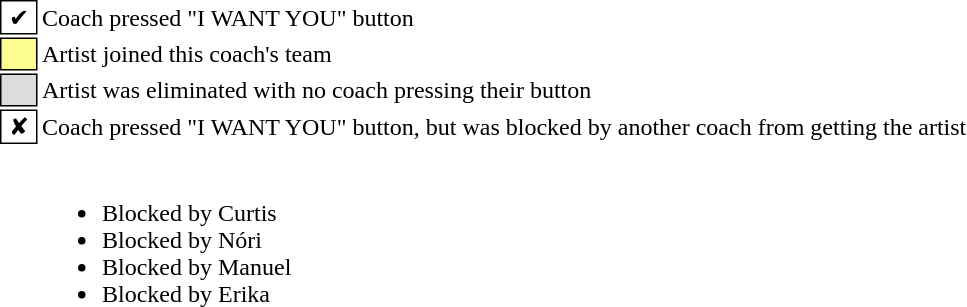<table class="toccolours" style="font-size: 100%">
<tr>
<td style="background:white; border:1px solid black"> ✔ </td>
<td>Coach pressed "I WANT YOU" button</td>
</tr>
<tr>
<td style="background:#fdfc8f; border:1px solid black">  </td>
<td>Artist joined this coach's team</td>
</tr>
<tr>
<td style="background:#dcdcdc; border:1px solid black">  </td>
<td>Artist was eliminated with no coach pressing their button</td>
</tr>
<tr>
<td style="background:white; border:1px solid black"> ✘ </td>
<td>Coach pressed "I WANT YOU" button, but was blocked by another coach from getting the artist</td>
</tr>
<tr>
<td></td>
<td><br><ul><li> Blocked by Curtis</li><li> Blocked by Nóri</li><li> Blocked by Manuel</li><li> Blocked by Erika</li></ul></td>
</tr>
</table>
